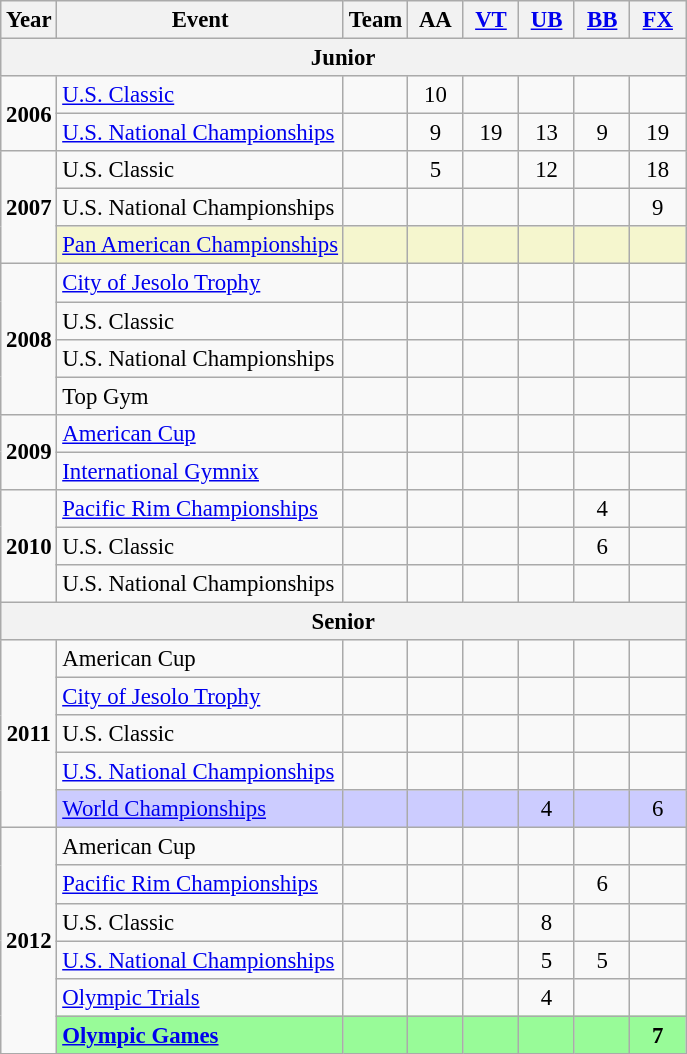<table class="wikitable" style="text-align:center; font-size:95%;">
<tr>
<th align=center>Year</th>
<th align=center>Event</th>
<th style="width:30px;">Team</th>
<th style="width:30px;">AA</th>
<th style="width:30px;"><a href='#'>VT</a></th>
<th style="width:30px;"><a href='#'>UB</a></th>
<th style="width:30px;"><a href='#'>BB</a></th>
<th style="width:30px;"><a href='#'>FX</a></th>
</tr>
<tr>
<th colspan="8">Junior</th>
</tr>
<tr>
<td rowspan="2"><strong>2006</strong></td>
<td align=left><a href='#'>U.S. Classic</a></td>
<td></td>
<td>10</td>
<td></td>
<td></td>
<td></td>
<td></td>
</tr>
<tr>
<td align=left><a href='#'>U.S. National Championships</a></td>
<td></td>
<td>9</td>
<td>19</td>
<td>13</td>
<td>9</td>
<td>19</td>
</tr>
<tr>
<td rowspan="3"><strong>2007</strong></td>
<td align=left>U.S. Classic</td>
<td></td>
<td>5</td>
<td></td>
<td>12</td>
<td></td>
<td>18</td>
</tr>
<tr>
<td align=left>U.S. National Championships</td>
<td></td>
<td></td>
<td></td>
<td></td>
<td></td>
<td>9</td>
</tr>
<tr bgcolor=#F5F6CE>
<td align=left><a href='#'>Pan American Championships</a></td>
<td></td>
<td></td>
<td></td>
<td></td>
<td></td>
<td></td>
</tr>
<tr>
<td rowspan="4"><strong>2008</strong></td>
<td align=left><a href='#'>City of Jesolo Trophy</a></td>
<td></td>
<td></td>
<td></td>
<td></td>
<td></td>
<td></td>
</tr>
<tr>
<td align=left>U.S. Classic</td>
<td></td>
<td></td>
<td></td>
<td></td>
<td></td>
<td></td>
</tr>
<tr>
<td align=left>U.S. National Championships</td>
<td></td>
<td></td>
<td></td>
<td></td>
<td></td>
<td></td>
</tr>
<tr>
<td align=left>Top Gym</td>
<td></td>
<td></td>
<td></td>
<td></td>
<td></td>
<td></td>
</tr>
<tr>
<td rowspan="2"><strong>2009</strong></td>
<td align=left><a href='#'>American Cup</a></td>
<td></td>
<td></td>
<td></td>
<td></td>
<td></td>
<td></td>
</tr>
<tr>
<td align=left><a href='#'>International Gymnix</a></td>
<td></td>
<td></td>
<td></td>
<td></td>
<td></td>
<td></td>
</tr>
<tr>
<td rowspan="3"><strong>2010</strong></td>
<td align=left><a href='#'>Pacific Rim Championships</a></td>
<td></td>
<td></td>
<td></td>
<td></td>
<td>4</td>
<td></td>
</tr>
<tr>
<td align=left>U.S. Classic</td>
<td></td>
<td></td>
<td></td>
<td></td>
<td>6</td>
<td></td>
</tr>
<tr>
<td align=left>U.S. National Championships</td>
<td></td>
<td></td>
<td></td>
<td></td>
<td></td>
<td></td>
</tr>
<tr>
<th colspan="8">Senior</th>
</tr>
<tr>
<td rowspan="5"><strong>2011</strong></td>
<td align=left>American Cup</td>
<td></td>
<td></td>
<td></td>
<td></td>
<td></td>
<td></td>
</tr>
<tr>
<td align=left><a href='#'>City of Jesolo Trophy</a></td>
<td></td>
<td></td>
<td></td>
<td></td>
<td></td>
<td></td>
</tr>
<tr>
<td align=left>U.S. Classic</td>
<td></td>
<td></td>
<td></td>
<td></td>
<td></td>
<td></td>
</tr>
<tr>
<td align=left><a href='#'>U.S. National Championships</a></td>
<td></td>
<td></td>
<td></td>
<td></td>
<td></td>
<td></td>
</tr>
<tr bgcolor=#CCCCFF>
<td align=left><a href='#'>World Championships</a></td>
<td></td>
<td></td>
<td></td>
<td>4</td>
<td></td>
<td>6</td>
</tr>
<tr>
<td rowspan="6"><strong>2012</strong></td>
<td align=left>American Cup</td>
<td></td>
<td></td>
<td></td>
<td></td>
<td></td>
<td></td>
</tr>
<tr>
<td align=left><a href='#'>Pacific Rim Championships</a></td>
<td></td>
<td></td>
<td></td>
<td></td>
<td>6</td>
<td></td>
</tr>
<tr>
<td align=left>U.S. Classic</td>
<td></td>
<td></td>
<td></td>
<td>8</td>
<td></td>
<td></td>
</tr>
<tr>
<td align=left><a href='#'>U.S. National Championships</a></td>
<td></td>
<td></td>
<td></td>
<td>5</td>
<td>5</td>
<td></td>
</tr>
<tr>
<td align=left><a href='#'>Olympic Trials</a></td>
<td></td>
<td></td>
<td></td>
<td>4</td>
<td></td>
<td></td>
</tr>
<tr bgcolor=98FB98>
<td align=left><strong><a href='#'>Olympic Games</a></strong></td>
<td></td>
<td></td>
<td></td>
<td></td>
<td></td>
<td><strong>7</strong></td>
</tr>
</table>
